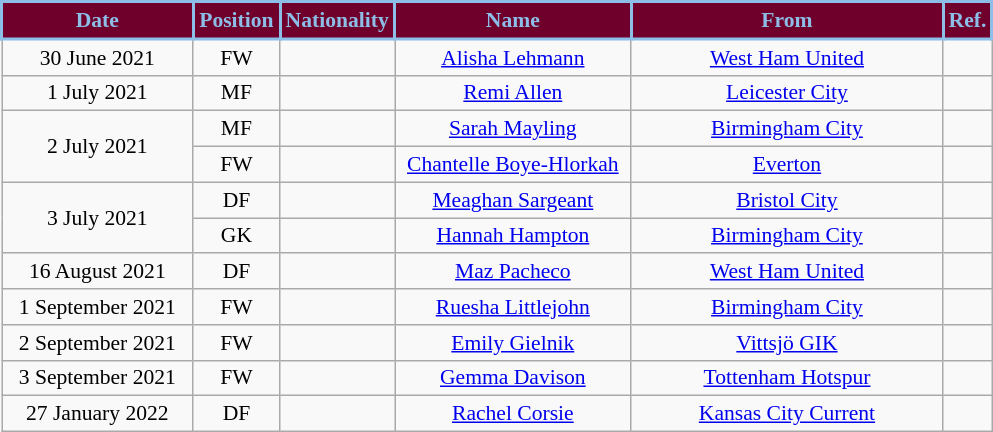<table class="wikitable" style="text-align:center; font-size:90%; ">
<tr>
<th style="background:#6F002B; color:#8DBEE7;border:2px solid #8DBEE7; width:120px;">Date</th>
<th style="background:#6F002B; color:#8DBEE7;border:2px solid #8DBEE7; width:50px;">Position</th>
<th style="background:#6F002B; color:#8DBEE7;border:2px solid #8DBEE7; width:50px;">Nationality</th>
<th style="background:#6F002B; color:#8DBEE7;border:2px solid #8DBEE7; width:150px;">Name</th>
<th style="background:#6F002B; color:#8DBEE7;border:2px solid #8DBEE7; width:200px;">From</th>
<th style="background:#6F002B; color:#8DBEE7;border:2px solid #8DBEE7; width:25px;">Ref.</th>
</tr>
<tr>
<td>30 June 2021</td>
<td>FW</td>
<td></td>
<td><a href='#'>Alisha Lehmann</a></td>
<td> <a href='#'>West Ham United</a></td>
<td></td>
</tr>
<tr>
<td>1 July 2021</td>
<td>MF</td>
<td></td>
<td><a href='#'>Remi Allen</a></td>
<td> <a href='#'>Leicester City</a></td>
<td></td>
</tr>
<tr>
<td rowspan="2">2 July 2021</td>
<td>MF</td>
<td></td>
<td><a href='#'>Sarah Mayling</a></td>
<td> <a href='#'>Birmingham City</a></td>
<td></td>
</tr>
<tr>
<td>FW</td>
<td></td>
<td><a href='#'>Chantelle Boye-Hlorkah</a></td>
<td> <a href='#'>Everton</a></td>
<td></td>
</tr>
<tr>
<td rowspan="2">3 July 2021</td>
<td>DF</td>
<td></td>
<td><a href='#'>Meaghan Sargeant</a></td>
<td> <a href='#'>Bristol City</a></td>
<td></td>
</tr>
<tr>
<td>GK</td>
<td></td>
<td><a href='#'>Hannah Hampton</a></td>
<td> <a href='#'>Birmingham City</a></td>
<td></td>
</tr>
<tr>
<td>16 August 2021</td>
<td>DF</td>
<td></td>
<td><a href='#'>Maz Pacheco</a></td>
<td> <a href='#'>West Ham United</a></td>
<td></td>
</tr>
<tr>
<td>1 September 2021</td>
<td>FW</td>
<td></td>
<td><a href='#'>Ruesha Littlejohn</a></td>
<td> <a href='#'>Birmingham City</a></td>
<td></td>
</tr>
<tr>
<td>2 September 2021</td>
<td>FW</td>
<td></td>
<td><a href='#'>Emily Gielnik</a></td>
<td> <a href='#'>Vittsjö GIK</a></td>
<td></td>
</tr>
<tr>
<td>3 September 2021</td>
<td>FW</td>
<td></td>
<td><a href='#'>Gemma Davison</a></td>
<td> <a href='#'>Tottenham Hotspur</a></td>
<td></td>
</tr>
<tr>
<td>27 January 2022</td>
<td>DF</td>
<td></td>
<td><a href='#'>Rachel Corsie</a></td>
<td> <a href='#'>Kansas City Current</a></td>
<td></td>
</tr>
</table>
